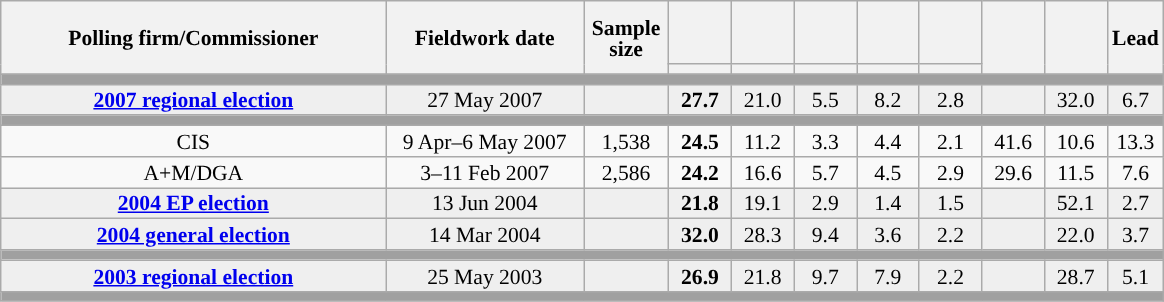<table class="wikitable collapsible collapsed" style="text-align:center; font-size:90%; line-height:14px;">
<tr style="height:42px;">
<th style="width:250px;" rowspan="2">Polling firm/Commissioner</th>
<th style="width:125px;" rowspan="2">Fieldwork date</th>
<th style="width:50px;" rowspan="2">Sample size</th>
<th style="width:35px;"></th>
<th style="width:35px;"></th>
<th style="width:35px;"></th>
<th style="width:35px;"></th>
<th style="width:35px;"></th>
<th style="width:35px;" rowspan="2"></th>
<th style="width:35px;" rowspan="2"></th>
<th style="width:30px;" rowspan="2">Lead</th>
</tr>
<tr>
<th style="color:inherit;background:"></th>
<th style="color:inherit;background:"></th>
<th style="color:inherit;background:"></th>
<th style="color:inherit;background:"></th>
<th style="color:inherit;background:"></th>
</tr>
<tr>
<td colspan="11" style="background:#A0A0A0"></td>
</tr>
<tr style="background:#EFEFEF;">
<td><strong><a href='#'>2007 regional election</a></strong></td>
<td>27 May 2007</td>
<td></td>
<td><strong>27.7</strong></td>
<td>21.0</td>
<td>5.5</td>
<td>8.2</td>
<td>2.8</td>
<td></td>
<td>32.0</td>
<td style="background:">6.7</td>
</tr>
<tr>
<td colspan="11" style="background:#A0A0A0"></td>
</tr>
<tr>
<td>CIS</td>
<td>9 Apr–6 May 2007</td>
<td>1,538</td>
<td><strong>24.5</strong></td>
<td>11.2</td>
<td>3.3</td>
<td>4.4</td>
<td>2.1</td>
<td>41.6</td>
<td>10.6</td>
<td style="background:">13.3</td>
</tr>
<tr>
<td>A+M/DGA</td>
<td>3–11 Feb 2007</td>
<td>2,586</td>
<td><strong>24.2</strong></td>
<td>16.6</td>
<td>5.7</td>
<td>4.5</td>
<td>2.9</td>
<td>29.6</td>
<td>11.5</td>
<td style="background:">7.6</td>
</tr>
<tr style="background:#EFEFEF;">
<td><strong><a href='#'>2004 EP election</a></strong></td>
<td>13 Jun 2004</td>
<td></td>
<td><strong>21.8</strong></td>
<td>19.1</td>
<td>2.9</td>
<td>1.4</td>
<td>1.5</td>
<td></td>
<td>52.1</td>
<td style="background:">2.7</td>
</tr>
<tr style="background:#EFEFEF;">
<td><strong><a href='#'>2004 general election</a></strong></td>
<td>14 Mar 2004</td>
<td></td>
<td><strong>32.0</strong></td>
<td>28.3</td>
<td>9.4</td>
<td>3.6</td>
<td>2.2</td>
<td></td>
<td>22.0</td>
<td style="background:">3.7</td>
</tr>
<tr>
<td colspan="11" style="background:#A0A0A0"></td>
</tr>
<tr style="background:#EFEFEF;">
<td><strong><a href='#'>2003 regional election</a></strong></td>
<td>25 May 2003</td>
<td></td>
<td><strong>26.9</strong></td>
<td>21.8</td>
<td>9.7</td>
<td>7.9</td>
<td>2.2</td>
<td></td>
<td>28.7</td>
<td style="background:">5.1</td>
</tr>
<tr>
<td colspan="11" style="background:#A0A0A0"></td>
</tr>
</table>
